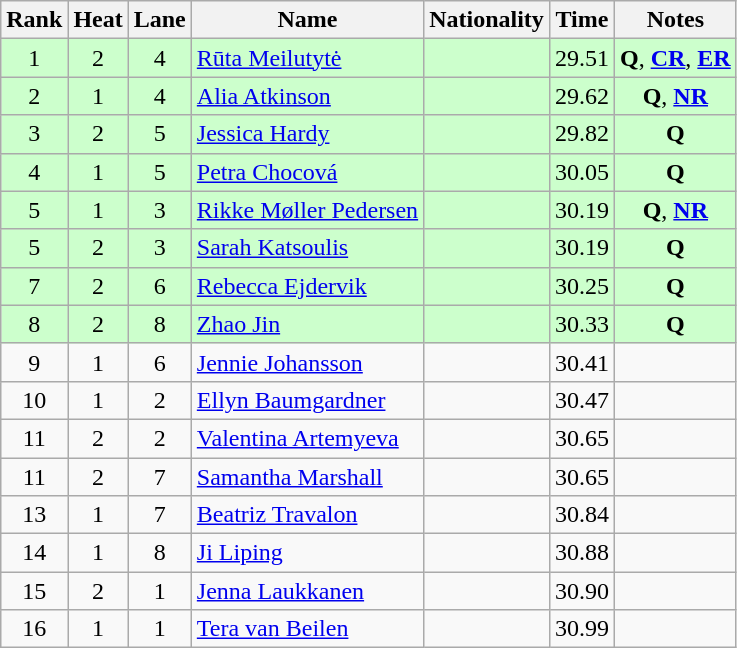<table class="wikitable sortable" style="text-align:center">
<tr>
<th>Rank</th>
<th>Heat</th>
<th>Lane</th>
<th>Name</th>
<th>Nationality</th>
<th>Time</th>
<th>Notes</th>
</tr>
<tr bgcolor=ccffcc>
<td>1</td>
<td>2</td>
<td>4</td>
<td align=left><a href='#'>Rūta Meilutytė</a></td>
<td align=left></td>
<td>29.51</td>
<td><strong>Q</strong>, <strong><a href='#'>CR</a></strong>, <strong><a href='#'>ER</a></strong></td>
</tr>
<tr bgcolor=ccffcc>
<td>2</td>
<td>1</td>
<td>4</td>
<td align=left><a href='#'>Alia Atkinson</a></td>
<td align=left></td>
<td>29.62</td>
<td><strong>Q</strong>, <strong><a href='#'>NR</a></strong></td>
</tr>
<tr bgcolor=ccffcc>
<td>3</td>
<td>2</td>
<td>5</td>
<td align=left><a href='#'>Jessica Hardy</a></td>
<td align=left></td>
<td>29.82</td>
<td><strong>Q</strong></td>
</tr>
<tr bgcolor=ccffcc>
<td>4</td>
<td>1</td>
<td>5</td>
<td align=left><a href='#'>Petra Chocová</a></td>
<td align=left></td>
<td>30.05</td>
<td><strong>Q</strong></td>
</tr>
<tr bgcolor=ccffcc>
<td>5</td>
<td>1</td>
<td>3</td>
<td align=left><a href='#'>Rikke Møller Pedersen</a></td>
<td align=left></td>
<td>30.19</td>
<td><strong>Q</strong>, <strong><a href='#'>NR</a></strong></td>
</tr>
<tr bgcolor=ccffcc>
<td>5</td>
<td>2</td>
<td>3</td>
<td align=left><a href='#'>Sarah Katsoulis</a></td>
<td align=left></td>
<td>30.19</td>
<td><strong>Q</strong></td>
</tr>
<tr bgcolor=ccffcc>
<td>7</td>
<td>2</td>
<td>6</td>
<td align=left><a href='#'>Rebecca Ejdervik</a></td>
<td align=left></td>
<td>30.25</td>
<td><strong>Q</strong></td>
</tr>
<tr bgcolor=ccffcc>
<td>8</td>
<td>2</td>
<td>8</td>
<td align=left><a href='#'>Zhao Jin</a></td>
<td align=left></td>
<td>30.33</td>
<td><strong>Q</strong></td>
</tr>
<tr>
<td>9</td>
<td>1</td>
<td>6</td>
<td align=left><a href='#'>Jennie Johansson</a></td>
<td align=left></td>
<td>30.41</td>
<td></td>
</tr>
<tr>
<td>10</td>
<td>1</td>
<td>2</td>
<td align=left><a href='#'>Ellyn Baumgardner</a></td>
<td align=left></td>
<td>30.47</td>
<td></td>
</tr>
<tr>
<td>11</td>
<td>2</td>
<td>2</td>
<td align=left><a href='#'>Valentina Artemyeva</a></td>
<td align=left></td>
<td>30.65</td>
<td></td>
</tr>
<tr>
<td>11</td>
<td>2</td>
<td>7</td>
<td align=left><a href='#'>Samantha Marshall</a></td>
<td align=left></td>
<td>30.65</td>
<td></td>
</tr>
<tr>
<td>13</td>
<td>1</td>
<td>7</td>
<td align=left><a href='#'>Beatriz Travalon</a></td>
<td align=left></td>
<td>30.84</td>
<td></td>
</tr>
<tr>
<td>14</td>
<td>1</td>
<td>8</td>
<td align=left><a href='#'>Ji Liping</a></td>
<td align=left></td>
<td>30.88</td>
<td></td>
</tr>
<tr>
<td>15</td>
<td>2</td>
<td>1</td>
<td align=left><a href='#'>Jenna Laukkanen</a></td>
<td align=left></td>
<td>30.90</td>
<td></td>
</tr>
<tr>
<td>16</td>
<td>1</td>
<td>1</td>
<td align=left><a href='#'>Tera van Beilen</a></td>
<td align=left></td>
<td>30.99</td>
<td></td>
</tr>
</table>
